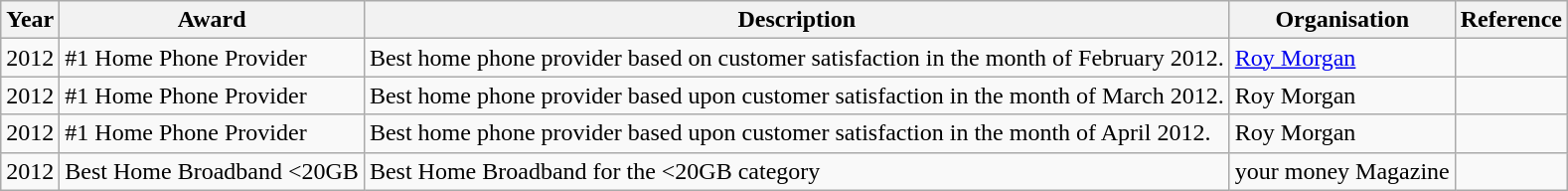<table class="wikitable">
<tr>
<th>Year</th>
<th>Award</th>
<th>Description</th>
<th>Organisation</th>
<th>Reference</th>
</tr>
<tr>
<td>2012</td>
<td>#1 Home Phone Provider</td>
<td>Best home phone provider based on customer satisfaction in the month of February 2012.</td>
<td><a href='#'>Roy Morgan</a></td>
<td></td>
</tr>
<tr>
<td>2012</td>
<td>#1 Home Phone Provider</td>
<td>Best home phone provider based upon customer satisfaction in the month of March 2012.</td>
<td>Roy Morgan</td>
<td></td>
</tr>
<tr>
<td>2012</td>
<td>#1 Home Phone Provider</td>
<td>Best home phone provider based upon customer satisfaction in the month of April 2012.</td>
<td>Roy Morgan</td>
<td></td>
</tr>
<tr>
<td>2012</td>
<td>Best Home Broadband <20GB</td>
<td>Best Home Broadband for the <20GB category</td>
<td>your money Magazine</td>
<td></td>
</tr>
</table>
